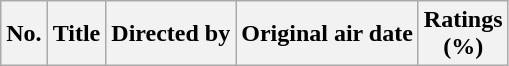<table class="wikitable">
<tr>
<th>No.</th>
<th>Title</th>
<th>Directed by</th>
<th>Original air date</th>
<th>Ratings<br>(%)<br>








</th>
</tr>
</table>
